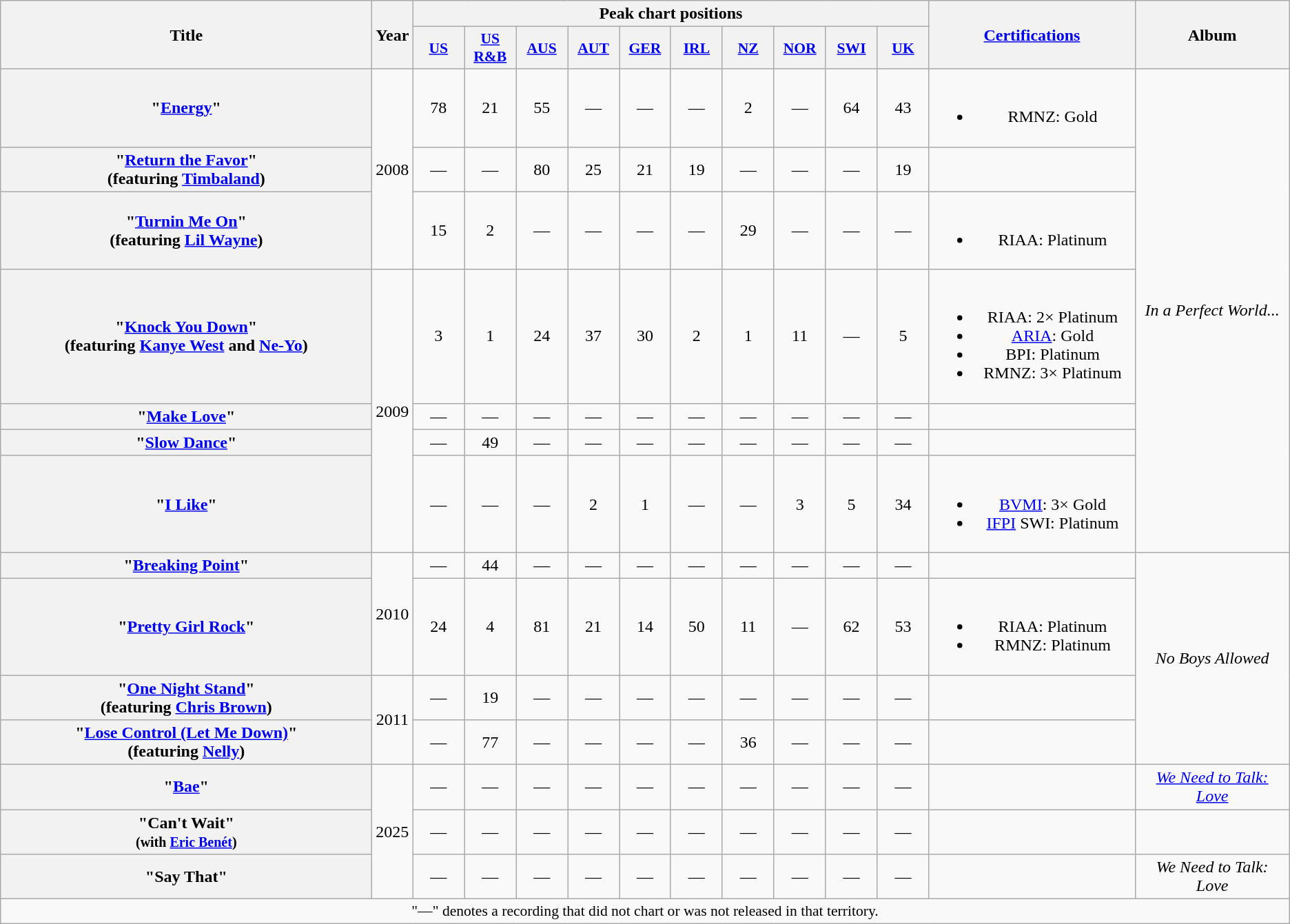<table class="wikitable plainrowheaders" style="text-align:center;" border="1">
<tr>
<th scope="col" rowspan="2" style="width:22em;">Title</th>
<th scope="col" rowspan="2">Year</th>
<th scope="col" colspan="10">Peak chart positions</th>
<th scope="col" rowspan="2" style="width:12em;"><a href='#'>Certifications</a></th>
<th scope="col" rowspan="2">Album</th>
</tr>
<tr>
<th scope="col" style="width:3em;font-size:90%;"><a href='#'>US</a><br></th>
<th scope="col" style="width:3em;font-size:90%;"><a href='#'>US R&B</a><br></th>
<th scope="col" style="width:3em;font-size:90%;"><a href='#'>AUS</a><br></th>
<th scope="col" style="width:3em;font-size:90%;"><a href='#'>AUT</a><br></th>
<th scope="col" style="width:3em;font-size:90%;"><a href='#'>GER</a><br></th>
<th scope="col" style="width:3em;font-size:90%;"><a href='#'>IRL</a><br></th>
<th scope="col" style="width:3em;font-size:90%;"><a href='#'>NZ</a><br></th>
<th scope="col" style="width:3em;font-size:90%;"><a href='#'>NOR</a><br></th>
<th scope="col" style="width:3em;font-size:90%;"><a href='#'>SWI</a><br></th>
<th scope="col" style="width:3em;font-size:90%;"><a href='#'>UK</a><br></th>
</tr>
<tr>
<th scope="row">"<a href='#'>Energy</a>"</th>
<td rowspan="3">2008</td>
<td>78</td>
<td>21</td>
<td>55</td>
<td>—</td>
<td>—</td>
<td>—</td>
<td>2</td>
<td>—</td>
<td>64</td>
<td>43</td>
<td><br><ul><li>RMNZ: Gold</li></ul></td>
<td rowspan="7"><em>In a Perfect World...</em></td>
</tr>
<tr>
<th scope="row">"<a href='#'>Return the Favor</a>"<br><span>(featuring <a href='#'>Timbaland</a>)</span></th>
<td>—</td>
<td>—</td>
<td>80</td>
<td>25</td>
<td>21</td>
<td>19</td>
<td>—</td>
<td>—</td>
<td>—</td>
<td>19</td>
<td></td>
</tr>
<tr>
<th scope="row">"<a href='#'>Turnin Me On</a>"<br><span>(featuring <a href='#'>Lil Wayne</a>)</span></th>
<td>15</td>
<td>2</td>
<td>—</td>
<td>—</td>
<td>—</td>
<td>—</td>
<td>29</td>
<td>—</td>
<td>—</td>
<td>—</td>
<td><br><ul><li>RIAA: Platinum</li></ul></td>
</tr>
<tr>
<th scope="row">"<a href='#'>Knock You Down</a>"<br><span>(featuring <a href='#'>Kanye West</a> and <a href='#'>Ne-Yo</a>)</span></th>
<td rowspan="4">2009</td>
<td>3</td>
<td>1</td>
<td>24</td>
<td>37</td>
<td>30</td>
<td>2</td>
<td>1</td>
<td>11</td>
<td>—</td>
<td>5</td>
<td><br><ul><li>RIAA: 2× Platinum</li><li><a href='#'>ARIA</a>: Gold</li><li>BPI: Platinum</li><li>RMNZ: 3× Platinum</li></ul></td>
</tr>
<tr>
<th scope="row">"<a href='#'>Make Love</a>"</th>
<td>—</td>
<td>—</td>
<td>—</td>
<td>—</td>
<td>—</td>
<td>—</td>
<td>—</td>
<td>—</td>
<td>—</td>
<td>—</td>
<td></td>
</tr>
<tr>
<th scope="row">"<a href='#'>Slow Dance</a>"</th>
<td>—</td>
<td>49</td>
<td>—</td>
<td>—</td>
<td>—</td>
<td>—</td>
<td>—</td>
<td>—</td>
<td>—</td>
<td>—</td>
<td></td>
</tr>
<tr>
<th scope="row">"<a href='#'>I Like</a>"</th>
<td>—</td>
<td>—</td>
<td>—</td>
<td>2</td>
<td>1</td>
<td>—</td>
<td>—</td>
<td>3</td>
<td>5</td>
<td>34</td>
<td><br><ul><li><a href='#'>BVMI</a>: 3× Gold</li><li><a href='#'>IFPI</a> SWI: Platinum</li></ul></td>
</tr>
<tr>
<th scope="row">"<a href='#'>Breaking Point</a>"</th>
<td rowspan="2">2010</td>
<td>—</td>
<td>44</td>
<td>—</td>
<td>—</td>
<td>—</td>
<td>—</td>
<td>—</td>
<td>—</td>
<td>—</td>
<td>—</td>
<td></td>
<td rowspan="4"><em>No Boys Allowed</em></td>
</tr>
<tr>
<th scope="row">"<a href='#'>Pretty Girl Rock</a>"</th>
<td>24</td>
<td>4</td>
<td>81</td>
<td>21</td>
<td>14</td>
<td>50</td>
<td>11</td>
<td>—</td>
<td>62</td>
<td>53</td>
<td><br><ul><li>RIAA: Platinum</li><li>RMNZ: Platinum</li></ul></td>
</tr>
<tr>
<th scope="row">"<a href='#'>One Night Stand</a>"<br><span>(featuring <a href='#'>Chris Brown</a>)</span></th>
<td rowspan="2">2011</td>
<td>—</td>
<td>19</td>
<td>—</td>
<td>—</td>
<td>—</td>
<td>—</td>
<td>—</td>
<td>—</td>
<td>—</td>
<td>—</td>
<td></td>
</tr>
<tr>
<th scope="row">"<a href='#'>Lose Control (Let Me Down)</a>"<br><span>(featuring <a href='#'>Nelly</a>)</span></th>
<td>—</td>
<td>77</td>
<td>—</td>
<td>—</td>
<td>—</td>
<td>—</td>
<td>36</td>
<td>—</td>
<td>—</td>
<td>—</td>
<td></td>
</tr>
<tr>
<th scope="row">"<a href='#'>Bae</a>"</th>
<td rowspan="3">2025</td>
<td>—</td>
<td>—</td>
<td>—</td>
<td>—</td>
<td>—</td>
<td>—</td>
<td>—</td>
<td>—</td>
<td>—</td>
<td>—</td>
<td></td>
<td><em><a href='#'>We Need to Talk: Love</a></em></td>
</tr>
<tr>
<th scope="row">"Can't Wait"<br><small>(with <a href='#'>Eric Benét</a>)</small></th>
<td>—</td>
<td>—</td>
<td>—</td>
<td>—</td>
<td>—</td>
<td>—</td>
<td>—</td>
<td>—</td>
<td>—</td>
<td>—</td>
<td></td>
<td></td>
</tr>
<tr>
<th scope="row">"Say That"</th>
<td>—</td>
<td>—</td>
<td>—</td>
<td>—</td>
<td>—</td>
<td>—</td>
<td>—</td>
<td>—</td>
<td>—</td>
<td>—</td>
<td></td>
<td><em>We Need to Talk: Love</em></td>
</tr>
<tr>
<td colspan="15" style="font-size:90%">"—" denotes a recording that did not chart or was not released in that territory.</td>
</tr>
</table>
